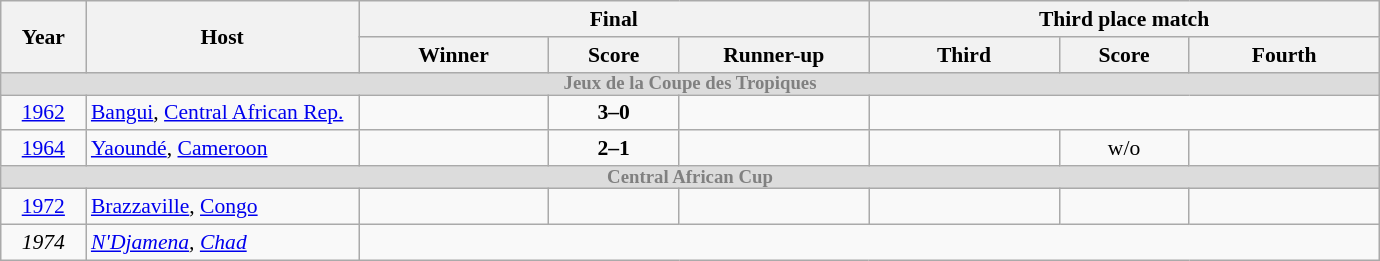<table class=wikitable style=font-size:90%;text-align:left>
<tr>
<th rowspan=2 width= 50>Year</th>
<th rowspan=2 width=175>Host</th>
<th colspan=3>Final</th>
<th colspan=3>Third place match</th>
</tr>
<tr>
<th width=120>Winner</th>
<th width=80>Score</th>
<th width=120>Runner-up</th>
<th width=120>Third</th>
<th width=80>Score</th>
<th width=120>Fourth</th>
</tr>
<tr style="background: #DCDCDC;">
<td colspan="100%" align=center style="line-height:9px; color:#808080; font-size:87%;"><strong>Jeux de la Coupe des Tropiques</strong></td>
</tr>
<tr>
<td align=center><a href='#'>1962</a></td>
<td><a href='#'>Bangui</a>, <a href='#'>Central African Rep.</a></td>
<td><strong></strong></td>
<td align=center><strong>3–0</strong></td>
<td></td>
<td align=center colspan=3></td>
</tr>
<tr>
<td align=center><a href='#'>1964</a></td>
<td><a href='#'>Yaoundé</a>, <a href='#'>Cameroon</a></td>
<td><strong></strong></td>
<td align=center><strong>2–1</strong></td>
<td></td>
<td></td>
<td align=center>w/o</td>
<td></td>
</tr>
<tr style="background: #DCDCDC;">
<td colspan="100%" align=center style="line-height:9px; color:#808080; font-size:87%;"><strong>Central African Cup</strong></td>
</tr>
<tr>
<td align=center><a href='#'>1972</a></td>
<td><a href='#'>Brazzaville</a>, <a href='#'>Congo</a></td>
<td><strong></strong></td>
<td align=center></td>
<td></td>
<td></td>
<td align=center></td>
<td></td>
</tr>
<tr>
<td align=center><em>1974</em></td>
<td><em><a href='#'>N'Djamena</a>, <a href='#'>Chad</a></em></td>
<td align=center colspan=7><em></em></td>
</tr>
</table>
